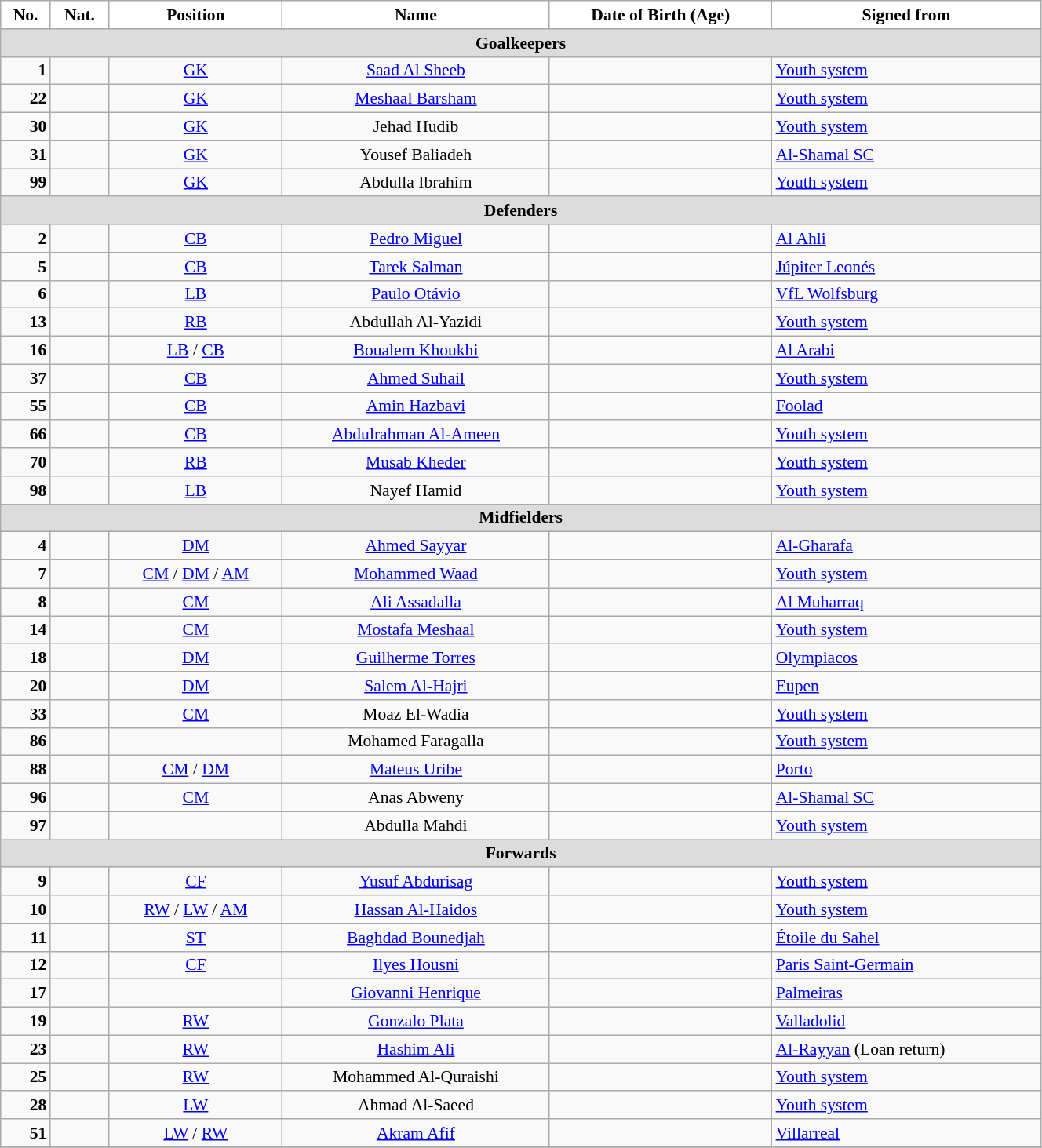<table class="wikitable" style="text-align:center; font-size:90%; width:70%">
<tr>
<th style="background:white; color:black; text-align:center;">No.</th>
<th style="background:white; color:black; text-align:center;">Nat.</th>
<th style="background:white; color:black; text-align:center;">Position</th>
<th style="background:white; color:black; text-align:center;">Name</th>
<th style="background:white; color:black; text-align:center;">Date of Birth (Age)</th>
<th style="background:white; color:black; text-align:center;">Signed from</th>
</tr>
<tr>
<th colspan=10 style="background:#DCDCDC; text-align:center;">Goalkeepers</th>
</tr>
<tr>
<td style="text-align:right"><strong>1</strong></td>
<td></td>
<td><a href='#'>GK</a></td>
<td><a href='#'>Saad Al Sheeb</a></td>
<td></td>
<td style="text-align:left"> <a href='#'>Youth system</a></td>
</tr>
<tr>
<td style="text-align:right"><strong>22</strong></td>
<td></td>
<td><a href='#'>GK</a></td>
<td><a href='#'>Meshaal Barsham</a></td>
<td></td>
<td style="text-align:left"> <a href='#'>Youth system</a></td>
</tr>
<tr>
<td style="text-align:right"><strong>30</strong></td>
<td></td>
<td><a href='#'>GK</a></td>
<td>Jehad Hudib</td>
<td></td>
<td style="text-align:left"> <a href='#'>Youth system</a></td>
</tr>
<tr>
<td style="text-align:right"><strong>31</strong></td>
<td></td>
<td><a href='#'>GK</a></td>
<td>Yousef Baliadeh</td>
<td></td>
<td style="text-align:left"> <a href='#'>Al-Shamal SC</a></td>
</tr>
<tr>
<td style="text-align:right"><strong>99</strong></td>
<td></td>
<td><a href='#'>GK</a></td>
<td>Abdulla Ibrahim</td>
<td></td>
<td style="text-align:left"> <a href='#'>Youth system</a></td>
</tr>
<tr>
<th colspan=10 style="background:#DCDCDC; text-align:center;">Defenders</th>
</tr>
<tr>
<td style="text-align:right"><strong>2</strong></td>
<td></td>
<td><a href='#'>CB</a></td>
<td><a href='#'>Pedro Miguel</a></td>
<td></td>
<td style="text-align:left"> <a href='#'>Al Ahli</a></td>
</tr>
<tr>
<td style="text-align:right"><strong>5</strong></td>
<td></td>
<td><a href='#'>CB</a></td>
<td><a href='#'>Tarek Salman</a></td>
<td></td>
<td style="text-align:left"> <a href='#'>Júpiter Leonés</a></td>
</tr>
<tr>
<td style="text-align:right"><strong>6</strong></td>
<td></td>
<td><a href='#'>LB</a></td>
<td><a href='#'>Paulo Otávio</a></td>
<td></td>
<td style="text-align:left"> <a href='#'>VfL Wolfsburg</a></td>
</tr>
<tr>
<td style="text-align:right"><strong>13</strong></td>
<td></td>
<td><a href='#'>RB</a></td>
<td>Abdullah Al-Yazidi</td>
<td></td>
<td style="text-align:left"> <a href='#'>Youth system</a></td>
</tr>
<tr>
<td style="text-align:right"><strong>16</strong></td>
<td></td>
<td><a href='#'>LB</a> / <a href='#'>CB</a></td>
<td><a href='#'>Boualem Khoukhi</a></td>
<td></td>
<td style="text-align:left"> <a href='#'>Al Arabi</a></td>
</tr>
<tr>
<td style="text-align:right"><strong>37</strong></td>
<td></td>
<td><a href='#'>CB</a></td>
<td><a href='#'>Ahmed Suhail</a></td>
<td></td>
<td style="text-align:left"> <a href='#'>Youth system</a></td>
</tr>
<tr>
<td style="text-align:right"><strong>55</strong></td>
<td></td>
<td><a href='#'>CB</a></td>
<td><a href='#'>Amin Hazbavi</a></td>
<td></td>
<td style="text-align:left"> <a href='#'>Foolad</a></td>
</tr>
<tr>
<td style="text-align:right"><strong>66</strong></td>
<td></td>
<td><a href='#'>CB</a></td>
<td><a href='#'>Abdulrahman Al-Ameen</a></td>
<td></td>
<td style="text-align:left"> <a href='#'>Youth system</a></td>
</tr>
<tr>
<td style="text-align:right"><strong>70</strong></td>
<td></td>
<td><a href='#'>RB</a></td>
<td><a href='#'>Musab Kheder</a></td>
<td></td>
<td style="text-align:left"> <a href='#'>Youth system</a></td>
</tr>
<tr>
<td style="text-align:right"><strong>98</strong></td>
<td></td>
<td><a href='#'>LB</a></td>
<td>Nayef Hamid</td>
<td></td>
<td style="text-align:left"> <a href='#'>Youth system</a></td>
</tr>
<tr>
<th colspan=10 style="background:#DCDCDC; text-align:center;">Midfielders</th>
</tr>
<tr>
<td style="text-align:right"><strong>4</strong></td>
<td></td>
<td><a href='#'>DM</a></td>
<td><a href='#'>Ahmed Sayyar</a></td>
<td></td>
<td style="text-align:left"> <a href='#'>Al-Gharafa</a></td>
</tr>
<tr>
<td style="text-align:right"><strong>7</strong></td>
<td></td>
<td><a href='#'>CM</a> / <a href='#'>DM</a> / <a href='#'>AM</a></td>
<td><a href='#'>Mohammed Waad</a></td>
<td></td>
<td style="text-align:left"> <a href='#'>Youth system</a></td>
</tr>
<tr>
<td style="text-align:right"><strong>8</strong></td>
<td></td>
<td><a href='#'>CM</a></td>
<td><a href='#'>Ali Assadalla</a></td>
<td></td>
<td style="text-align:left"> <a href='#'>Al Muharraq</a></td>
</tr>
<tr>
<td style="text-align:right"><strong>14</strong></td>
<td></td>
<td><a href='#'>CM</a></td>
<td><a href='#'>Mostafa Meshaal</a></td>
<td></td>
<td style="text-align:left"> <a href='#'>Youth system</a></td>
</tr>
<tr>
<td style="text-align:right"><strong>18</strong></td>
<td></td>
<td><a href='#'>DM</a></td>
<td><a href='#'>Guilherme Torres</a></td>
<td></td>
<td style="text-align:left"> <a href='#'>Olympiacos</a></td>
</tr>
<tr>
<td style="text-align:right"><strong>20</strong></td>
<td></td>
<td><a href='#'>DM</a></td>
<td><a href='#'>Salem Al-Hajri</a></td>
<td></td>
<td style="text-align:left"> <a href='#'>Eupen</a></td>
</tr>
<tr>
<td style="text-align:right"><strong>33</strong></td>
<td></td>
<td><a href='#'>CM</a></td>
<td>Moaz El-Wadia</td>
<td></td>
<td style="text-align:left"> <a href='#'>Youth system</a></td>
</tr>
<tr>
<td style="text-align:right"><strong>86</strong></td>
<td></td>
<td></td>
<td>Mohamed Faragalla</td>
<td></td>
<td style="text-align:left"> <a href='#'>Youth system</a></td>
</tr>
<tr>
<td style="text-align:right"><strong>88</strong></td>
<td></td>
<td><a href='#'>CM</a> / <a href='#'>DM</a></td>
<td><a href='#'>Mateus Uribe</a></td>
<td></td>
<td style="text-align:left"> <a href='#'>Porto</a></td>
</tr>
<tr>
<td style="text-align:right"><strong>96</strong></td>
<td></td>
<td><a href='#'>CM</a></td>
<td>Anas Abweny</td>
<td></td>
<td style="text-align:left"> <a href='#'>Al-Shamal SC</a></td>
</tr>
<tr>
<td style="text-align:right"><strong>97</strong></td>
<td></td>
<td></td>
<td>Abdulla Mahdi</td>
<td></td>
<td style="text-align:left"> <a href='#'>Youth system</a></td>
</tr>
<tr>
<th colspan=10 style="background:#DCDCDC; text-align:center;">Forwards</th>
</tr>
<tr>
<td style="text-align:right"><strong>9</strong></td>
<td></td>
<td><a href='#'>CF</a></td>
<td><a href='#'>Yusuf Abdurisag</a></td>
<td></td>
<td style="text-align:left"> <a href='#'>Youth system</a></td>
</tr>
<tr>
<td style="text-align:right"><strong>10</strong></td>
<td></td>
<td><a href='#'>RW</a> / <a href='#'>LW</a> / <a href='#'>AM</a></td>
<td><a href='#'>Hassan Al-Haidos</a></td>
<td></td>
<td style="text-align:left"> <a href='#'>Youth system</a></td>
</tr>
<tr>
<td style="text-align:right"><strong>11</strong></td>
<td></td>
<td><a href='#'>ST</a></td>
<td><a href='#'>Baghdad Bounedjah</a></td>
<td></td>
<td style="text-align:left"> <a href='#'>Étoile du Sahel</a></td>
</tr>
<tr>
<td style="text-align:right"><strong>12</strong></td>
<td></td>
<td><a href='#'>CF</a></td>
<td><a href='#'>Ilyes Housni</a></td>
<td></td>
<td style="text-align:left"> <a href='#'>Paris Saint-Germain</a></td>
</tr>
<tr>
<td style="text-align:right"><strong>17</strong></td>
<td></td>
<td></td>
<td><a href='#'>Giovanni Henrique</a></td>
<td></td>
<td style="text-align:left"> <a href='#'>Palmeiras</a></td>
</tr>
<tr>
<td style="text-align:right"><strong>19</strong></td>
<td></td>
<td><a href='#'>RW</a></td>
<td><a href='#'>Gonzalo Plata</a></td>
<td></td>
<td style="text-align:left"> <a href='#'>Valladolid</a></td>
</tr>
<tr>
<td style="text-align:right"><strong>23</strong></td>
<td></td>
<td><a href='#'>RW</a></td>
<td><a href='#'>Hashim Ali</a></td>
<td></td>
<td style="text-align:left"> <a href='#'>Al-Rayyan</a> (Loan return)</td>
</tr>
<tr>
<td style="text-align:right"><strong>25</strong></td>
<td></td>
<td><a href='#'>RW</a></td>
<td>Mohammed Al-Quraishi</td>
<td></td>
<td style="text-align:left"> <a href='#'>Youth system</a></td>
</tr>
<tr>
<td style="text-align:right"><strong>28</strong></td>
<td></td>
<td><a href='#'>LW</a></td>
<td>Ahmad Al-Saeed</td>
<td></td>
<td style="text-align:left"> <a href='#'>Youth system</a></td>
</tr>
<tr>
<td style="text-align:right"><strong>51</strong></td>
<td></td>
<td><a href='#'>LW</a> / <a href='#'>RW</a></td>
<td><a href='#'>Akram Afif</a></td>
<td></td>
<td style="text-align:left"> <a href='#'>Villarreal</a></td>
</tr>
<tr>
</tr>
</table>
